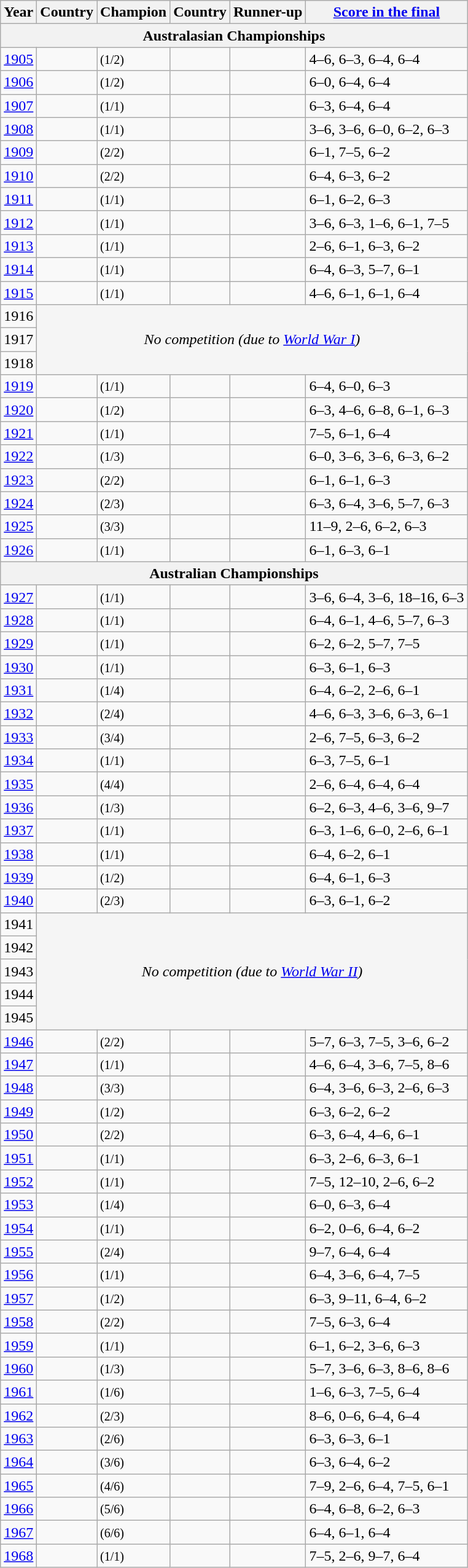<table class="sortable wikitable">
<tr>
<th scope="col">Year</th>
<th scope="col">Country</th>
<th scope="col">Champion</th>
<th scope="col">Country</th>
<th scope="col">Runner-up</th>
<th scope="col" class="unsortable"><a href='#'>Score in the final</a></th>
</tr>
<tr>
<th colspan=6>Australasian Championships</th>
</tr>
<tr>
<td style="text-align:center;"><a href='#'>1905</a></td>
<td></td>
<td> <small>(1/2)</small></td>
<td></td>
<td></td>
<td>4–6, 6–3, 6–4, 6–4</td>
</tr>
<tr>
<td style="text-align:center;"><a href='#'>1906</a></td>
<td></td>
<td> <small>(1/2)</small></td>
<td></td>
<td></td>
<td>6–0, 6–4, 6–4</td>
</tr>
<tr>
<td style="text-align:center;"><a href='#'>1907</a></td>
<td></td>
<td> <small>(1/1)</small></td>
<td></td>
<td></td>
<td>6–3, 6–4, 6–4</td>
</tr>
<tr>
<td style="text-align:center;"><a href='#'>1908</a></td>
<td></td>
<td> <small>(1/1)</small></td>
<td></td>
<td></td>
<td>3–6, 3–6, 6–0, 6–2, 6–3</td>
</tr>
<tr>
<td style="text-align:center;"><a href='#'>1909</a></td>
<td></td>
<td> <small>(2/2)</small></td>
<td></td>
<td></td>
<td>6–1, 7–5, 6–2</td>
</tr>
<tr>
<td style="text-align:center;"><a href='#'>1910</a></td>
<td></td>
<td> <small>(2/2)</small></td>
<td></td>
<td></td>
<td>6–4, 6–3, 6–2</td>
</tr>
<tr>
<td style="text-align:center;"><a href='#'>1911</a></td>
<td></td>
<td> <small>(1/1)</small></td>
<td></td>
<td></td>
<td>6–1, 6–2, 6–3</td>
</tr>
<tr>
<td style="text-align:center;"><a href='#'>1912</a></td>
<td></td>
<td> <small>(1/1)</small></td>
<td></td>
<td></td>
<td>3–6, 6–3, 1–6, 6–1, 7–5</td>
</tr>
<tr>
<td style="text-align:center;"><a href='#'>1913</a></td>
<td></td>
<td> <small>(1/1)</small></td>
<td></td>
<td></td>
<td>2–6, 6–1, 6–3, 6–2</td>
</tr>
<tr>
<td style="text-align:center;"><a href='#'>1914</a></td>
<td></td>
<td> <small>(1/1)</small></td>
<td></td>
<td></td>
<td>6–4, 6–3, 5–7, 6–1</td>
</tr>
<tr>
<td style="text-align:center;"><a href='#'>1915</a></td>
<td></td>
<td> <small>(1/1)</small></td>
<td></td>
<td></td>
<td>4–6, 6–1, 6–1, 6–4</td>
</tr>
<tr>
<td style="text-align:center;">1916</td>
<td rowspan=3 colspan=5 style="text-align:center; background:#F5F5F5;"><em>No competition (due to <a href='#'>World War I</a>)</em></td>
</tr>
<tr>
<td style="text-align:center;">1917</td>
</tr>
<tr>
<td style="text-align:center;">1918</td>
</tr>
<tr>
<td style="text-align:center;"><a href='#'>1919</a></td>
<td></td>
<td> <small>(1/1)</small></td>
<td></td>
<td></td>
<td>6–4, 6–0, 6–3</td>
</tr>
<tr>
<td style="text-align:center;"><a href='#'>1920</a></td>
<td></td>
<td> <small>(1/2)</small></td>
<td></td>
<td></td>
<td>6–3, 4–6, 6–8, 6–1, 6–3</td>
</tr>
<tr>
<td style="text-align:center;"><a href='#'>1921</a></td>
<td></td>
<td> <small>(1/1)</small></td>
<td></td>
<td></td>
<td>7–5, 6–1, 6–4</td>
</tr>
<tr>
<td style="text-align:center;"><a href='#'>1922</a></td>
<td></td>
<td> <small>(1/3)</small></td>
<td></td>
<td></td>
<td>6–0, 3–6, 3–6, 6–3, 6–2</td>
</tr>
<tr>
<td style="text-align:center;"><a href='#'>1923</a></td>
<td></td>
<td> <small>(2/2)</small></td>
<td></td>
<td></td>
<td>6–1, 6–1, 6–3</td>
</tr>
<tr>
<td style="text-align:center;"><a href='#'>1924</a></td>
<td></td>
<td> <small>(2/3)</small></td>
<td></td>
<td></td>
<td>6–3, 6–4, 3–6, 5–7, 6–3</td>
</tr>
<tr>
<td style="text-align:center;"><a href='#'>1925</a></td>
<td></td>
<td> <small>(3/3)</small></td>
<td></td>
<td></td>
<td>11–9, 2–6, 6–2, 6–3</td>
</tr>
<tr>
<td style="text-align:center;"><a href='#'>1926</a></td>
<td></td>
<td> <small>(1/1)</small></td>
<td></td>
<td></td>
<td>6–1, 6–3, 6–1</td>
</tr>
<tr>
<th colspan=6>Australian Championships</th>
</tr>
<tr>
<td style="text-align:center;"><a href='#'>1927</a></td>
<td></td>
<td> <small>(1/1)</small></td>
<td></td>
<td></td>
<td>3–6, 6–4, 3–6, 18–16, 6–3</td>
</tr>
<tr>
<td style="text-align:center;"><a href='#'>1928</a></td>
<td></td>
<td> <small>(1/1)</small></td>
<td></td>
<td></td>
<td>6–4, 6–1, 4–6, 5–7, 6–3</td>
</tr>
<tr>
<td style="text-align:center;"><a href='#'>1929</a></td>
<td></td>
<td> <small>(1/1)</small></td>
<td></td>
<td></td>
<td>6–2, 6–2, 5–7, 7–5</td>
</tr>
<tr>
<td style="text-align:center;"><a href='#'>1930</a></td>
<td></td>
<td> <small>(1/1)</small></td>
<td></td>
<td></td>
<td>6–3, 6–1, 6–3</td>
</tr>
<tr>
<td style="text-align:center;"><a href='#'>1931</a></td>
<td></td>
<td> <small>(1/4)</small></td>
<td></td>
<td></td>
<td>6–4, 6–2, 2–6, 6–1</td>
</tr>
<tr>
<td style="text-align:center;"><a href='#'>1932</a></td>
<td></td>
<td> <small>(2/4)</small></td>
<td></td>
<td></td>
<td>4–6, 6–3, 3–6, 6–3, 6–1</td>
</tr>
<tr>
<td style="text-align:center;"><a href='#'>1933</a></td>
<td></td>
<td> <small>(3/4)</small></td>
<td></td>
<td></td>
<td>2–6, 7–5, 6–3, 6–2</td>
</tr>
<tr>
<td style="text-align:center;"><a href='#'>1934</a></td>
<td></td>
<td> <small>(1/1)</small></td>
<td></td>
<td></td>
<td>6–3, 7–5, 6–1</td>
</tr>
<tr>
<td style="text-align:center;"><a href='#'>1935</a></td>
<td></td>
<td> <small>(4/4)</small></td>
<td></td>
<td></td>
<td>2–6, 6–4, 6–4, 6–4</td>
</tr>
<tr>
<td style="text-align:center;"><a href='#'>1936</a></td>
<td></td>
<td> <small>(1/3)</small></td>
<td></td>
<td></td>
<td>6–2, 6–3, 4–6, 3–6, 9–7</td>
</tr>
<tr>
<td style="text-align:center;"><a href='#'>1937</a></td>
<td></td>
<td> <small>(1/1)</small></td>
<td></td>
<td></td>
<td>6–3, 1–6, 6–0, 2–6, 6–1</td>
</tr>
<tr>
<td style="text-align:center;"><a href='#'>1938</a></td>
<td></td>
<td> <small>(1/1)</small></td>
<td></td>
<td></td>
<td>6–4, 6–2, 6–1</td>
</tr>
<tr>
<td style="text-align:center;"><a href='#'>1939</a></td>
<td></td>
<td> <small>(1/2)</small></td>
<td></td>
<td></td>
<td>6–4, 6–1, 6–3</td>
</tr>
<tr>
<td style="text-align:center;"><a href='#'>1940</a></td>
<td></td>
<td> <small>(2/3)</small></td>
<td></td>
<td></td>
<td>6–3, 6–1, 6–2</td>
</tr>
<tr>
<td style="text-align:center;">1941</td>
<td rowspan=5 colspan=5 style="text-align:center; background:#F5F5F5;"><em>No competition (due to <a href='#'>World War II</a>)</em></td>
</tr>
<tr>
<td style="text-align:center;">1942</td>
</tr>
<tr>
<td style="text-align:center;">1943</td>
</tr>
<tr>
<td style="text-align:center;">1944</td>
</tr>
<tr>
<td style="text-align:center;">1945</td>
</tr>
<tr>
<td style="text-align:center;"><a href='#'>1946</a></td>
<td></td>
<td> <small>(2/2)</small></td>
<td></td>
<td></td>
<td>5–7, 6–3, 7–5, 3–6, 6–2</td>
</tr>
<tr>
<td style="text-align:center;"><a href='#'>1947</a></td>
<td></td>
<td> <small>(1/1)</small></td>
<td></td>
<td></td>
<td>4–6, 6–4, 3–6, 7–5, 8–6</td>
</tr>
<tr>
<td style="text-align:center;"><a href='#'>1948</a></td>
<td></td>
<td> <small>(3/3)</small></td>
<td></td>
<td></td>
<td>6–4, 3–6, 6–3, 2–6, 6–3</td>
</tr>
<tr>
<td style="text-align:center;"><a href='#'>1949</a></td>
<td></td>
<td> <small>(1/2)</small></td>
<td></td>
<td></td>
<td>6–3, 6–2, 6–2</td>
</tr>
<tr>
<td style="text-align:center;"><a href='#'>1950</a></td>
<td></td>
<td> <small>(2/2)</small></td>
<td></td>
<td></td>
<td>6–3, 6–4, 4–6, 6–1</td>
</tr>
<tr>
<td style="text-align:center;"><a href='#'>1951</a></td>
<td></td>
<td> <small>(1/1)</small></td>
<td></td>
<td></td>
<td>6–3, 2–6, 6–3, 6–1</td>
</tr>
<tr>
<td style="text-align:center;"><a href='#'>1952</a></td>
<td></td>
<td> <small>(1/1)</small></td>
<td></td>
<td></td>
<td>7–5, 12–10, 2–6, 6–2</td>
</tr>
<tr>
<td style="text-align:center;"><a href='#'>1953</a></td>
<td></td>
<td> <small>(1/4)</small></td>
<td></td>
<td></td>
<td>6–0, 6–3, 6–4</td>
</tr>
<tr>
<td style="text-align:center;"><a href='#'>1954</a></td>
<td></td>
<td> <small>(1/1)</small></td>
<td></td>
<td></td>
<td>6–2, 0–6, 6–4, 6–2</td>
</tr>
<tr>
<td style="text-align:center;"><a href='#'>1955</a></td>
<td></td>
<td> <small>(2/4)</small></td>
<td></td>
<td></td>
<td>9–7, 6–4, 6–4</td>
</tr>
<tr>
<td style="text-align:center;"><a href='#'>1956</a></td>
<td></td>
<td> <small>(1/1)</small></td>
<td></td>
<td></td>
<td>6–4, 3–6, 6–4, 7–5</td>
</tr>
<tr>
<td style="text-align:center;"><a href='#'>1957</a></td>
<td></td>
<td> <small>(1/2)</small></td>
<td></td>
<td></td>
<td>6–3, 9–11, 6–4, 6–2</td>
</tr>
<tr>
<td style="text-align:center;"><a href='#'>1958</a></td>
<td></td>
<td> <small>(2/2)</small></td>
<td></td>
<td></td>
<td>7–5, 6–3, 6–4</td>
</tr>
<tr>
<td style="text-align:center;"><a href='#'>1959</a></td>
<td></td>
<td> <small>(1/1)</small></td>
<td></td>
<td></td>
<td>6–1, 6–2, 3–6, 6–3</td>
</tr>
<tr>
<td style="text-align:center;"><a href='#'>1960</a></td>
<td></td>
<td> <small>(1/3)</small></td>
<td></td>
<td></td>
<td>5–7, 3–6, 6–3, 8–6, 8–6</td>
</tr>
<tr>
<td style="text-align:center;"><a href='#'>1961</a></td>
<td></td>
<td> <small>(1/6)</small></td>
<td></td>
<td></td>
<td>1–6, 6–3, 7–5, 6–4</td>
</tr>
<tr>
<td style="text-align:center;"><a href='#'>1962</a></td>
<td></td>
<td> <small>(2/3)</small></td>
<td></td>
<td></td>
<td>8–6, 0–6, 6–4, 6–4</td>
</tr>
<tr>
<td style="text-align:center;"><a href='#'>1963</a></td>
<td></td>
<td> <small>(2/6)</small></td>
<td></td>
<td></td>
<td>6–3, 6–3, 6–1</td>
</tr>
<tr>
<td style="text-align:center;"><a href='#'>1964</a></td>
<td></td>
<td> <small>(3/6)</small></td>
<td></td>
<td></td>
<td>6–3, 6–4, 6–2</td>
</tr>
<tr>
<td style="text-align:center;"><a href='#'>1965</a></td>
<td></td>
<td> <small>(4/6)</small></td>
<td></td>
<td></td>
<td>7–9, 2–6, 6–4, 7–5, 6–1</td>
</tr>
<tr>
<td style="text-align:center;"><a href='#'>1966</a></td>
<td></td>
<td> <small>(5/6)</small></td>
<td></td>
<td></td>
<td>6–4, 6–8, 6–2, 6–3</td>
</tr>
<tr>
<td style="text-align:center;"><a href='#'>1967</a></td>
<td></td>
<td> <small>(6/6)</small></td>
<td></td>
<td></td>
<td>6–4, 6–1, 6–4</td>
</tr>
<tr>
<td style="text-align:center;"><a href='#'>1968</a></td>
<td></td>
<td> <small>(1/1)</small></td>
<td></td>
<td></td>
<td>7–5, 2–6, 9–7, 6–4</td>
</tr>
</table>
